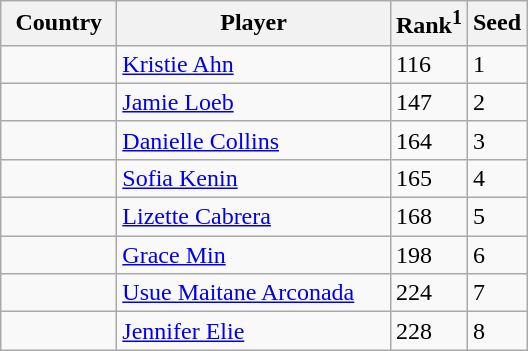<table class="sortable wikitable">
<tr>
<th width="70">Country</th>
<th width="175">Player</th>
<th>Rank<sup>1</sup></th>
<th>Seed</th>
</tr>
<tr>
<td></td>
<td><a href='#'>Kristie Ahn</a></td>
<td>116</td>
<td>1</td>
</tr>
<tr>
<td></td>
<td><a href='#'>Jamie Loeb</a></td>
<td>147</td>
<td>2</td>
</tr>
<tr>
<td></td>
<td><a href='#'>Danielle Collins</a></td>
<td>164</td>
<td>3</td>
</tr>
<tr>
<td></td>
<td><a href='#'>Sofia Kenin</a></td>
<td>165</td>
<td>4</td>
</tr>
<tr>
<td></td>
<td><a href='#'>Lizette Cabrera</a></td>
<td>168</td>
<td>5</td>
</tr>
<tr>
<td></td>
<td><a href='#'>Grace Min</a></td>
<td>198</td>
<td>6</td>
</tr>
<tr>
<td></td>
<td><a href='#'>Usue Maitane Arconada</a></td>
<td>224</td>
<td>7</td>
</tr>
<tr>
<td></td>
<td><a href='#'>Jennifer Elie</a></td>
<td>228</td>
<td>8</td>
</tr>
</table>
